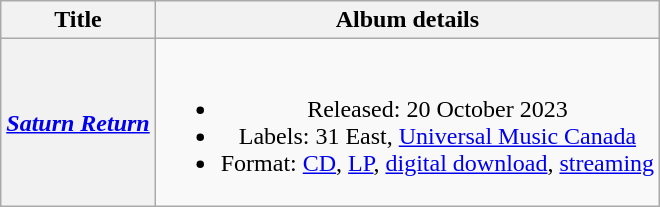<table class="wikitable plainrowheaders" style="text-align:center;">
<tr>
<th scope="col">Title</th>
<th scope="col">Album details</th>
</tr>
<tr>
<th scope="row"><em><a href='#'>Saturn Return</a></em></th>
<td><br><ul><li>Released: 20 October 2023</li><li>Labels: 31 East, <a href='#'>Universal Music Canada</a></li><li>Format: <a href='#'>CD</a>, <a href='#'>LP</a>, <a href='#'>digital download</a>, <a href='#'>streaming</a></li></ul></td>
</tr>
</table>
